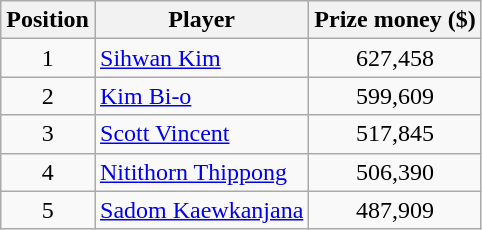<table class="wikitable">
<tr>
<th>Position</th>
<th>Player</th>
<th>Prize money ($)</th>
</tr>
<tr>
<td align=center>1</td>
<td> <a href='#'>Sihwan Kim</a></td>
<td align=center>627,458</td>
</tr>
<tr>
<td align=center>2</td>
<td> <a href='#'>Kim Bi-o</a></td>
<td align=center>599,609</td>
</tr>
<tr>
<td align=center>3</td>
<td> <a href='#'>Scott Vincent</a></td>
<td align=center>517,845</td>
</tr>
<tr>
<td align=center>4</td>
<td> <a href='#'>Nitithorn Thippong</a></td>
<td align=center>506,390</td>
</tr>
<tr>
<td align=center>5</td>
<td> <a href='#'>Sadom Kaewkanjana</a></td>
<td align=center>487,909</td>
</tr>
</table>
